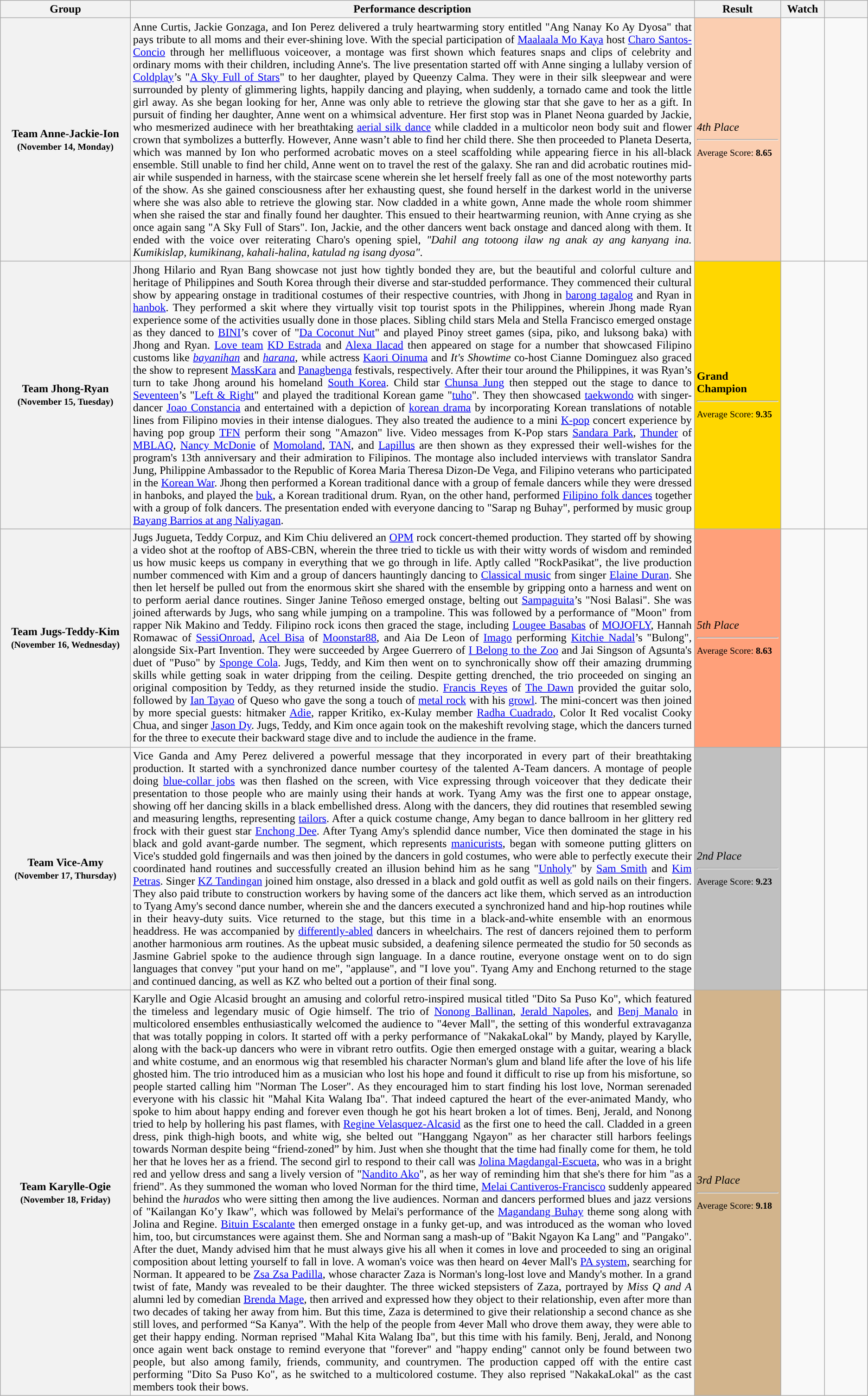<table class="wikitable style="text-align:center; font-size:90%; line-height:18px; width:100%">
<tr>
<th width="15%">Group</th>
<th width="65%">Performance description</th>
<th width="10%">Result</th>
<th width="5%">Watch</th>
<th width="5%"></th>
</tr>
<tr>
<th>Team Anne-Jackie-Ion<br><small>(November 14, Monday)</small></th>
<td align="justify">Anne Curtis, Jackie Gonzaga, and Ion Perez delivered a truly heartwarming story entitled "Ang Nanay Ko Ay Dyosa" that pays tribute to all moms and their ever-shining love. With the special participation of <a href='#'>Maalaala Mo Kaya</a> host <a href='#'>Charo Santos-Concio</a> through her mellifluous voiceover, a montage was first shown which features snaps and clips of celebrity and ordinary moms with their children, including Anne's. The live presentation started off with Anne singing a lullaby version of <a href='#'>Coldplay</a>’s "<a href='#'>A Sky Full of Stars</a>" to her daughter, played by Queenzy Calma. They were in their silk sleepwear and were surrounded by plenty of glimmering lights, happily dancing and playing, when suddenly, a tornado came and took the little girl away. As she began looking for her, Anne was only able to retrieve the glowing star that she gave to her as a gift. In pursuit of finding her daughter, Anne went on a whimsical adventure. Her first stop was in Planet Neona guarded by Jackie, who mesmerized audinece with her breathtaking <a href='#'>aerial silk dance</a> while cladded in a multicolor neon body suit and flower crown that symbolizes a butterfly. However, Anne wasn’t able to find her child there. She then proceeded to Planeta Deserta, which was manned by Ion who performed acrobatic moves on a steel scaffolding while appearing fierce in his all-black ensemble. Still unable to find her child, Anne went on to travel the rest of the galaxy. She ran and did acrobatic routines mid-air while suspended in harness, with the staircase scene wherein she let herself freely fall as one of the most noteworthy parts of the show. As she gained consciousness after her exhausting quest, she found herself in the darkest world in the universe where she was also able to retrieve the glowing star. Now cladded in a white gown, Anne made the whole room shimmer when she raised the star and finally found her daughter. This ensued to their heartwarming reunion, with Anne crying as she once again sang "A Sky Full of Stars". Ion, Jackie, and the other dancers went back onstage and danced along with them. It ended with the voice over reiterating Charo's opening spiel, <em>"Dahil ang totoong ilaw ng anak ay ang kanyang ina. Kumikislap, kumikinang, kahali-halina, katulad ng isang dyosa"</em>.</td>
<td style="background:#FBCEB1"><em>4th Place</em><hr><small>Average Score: <strong>8.65</strong></small></td>
<td></td>
<td style="text-align:center;"></td>
</tr>
<tr>
<th>Team Jhong-Ryan<br><small>(November 15, Tuesday)</small></th>
<td align="justify">Jhong Hilario and Ryan Bang showcase not just how tightly bonded they are, but the beautiful and colorful culture and heritage of Philippines and South Korea through their diverse and star-studded performance. They commenced their cultural show by appearing onstage in traditional costumes of their respective countries, with Jhong in <a href='#'>barong tagalog</a> and Ryan in <a href='#'>hanbok</a>. They performed a skit where they virtually visit top tourist spots in the Philippines, wherein Jhong made Ryan experience some of the activities usually done in those places. Sibling child stars Mela and Stella Francisco emerged onstage as they danced to <a href='#'>BINI</a>’s cover of "<a href='#'>Da Coconut Nut</a>" and played Pinoy street games (sipa, piko, and luksong baka) with Jhong and Ryan. <a href='#'>Love team</a> <a href='#'>KD Estrada</a> and <a href='#'>Alexa Ilacad</a> then appeared on stage for a number that showcased Filipino customs like <em><a href='#'>bayanihan</a></em> and <em><a href='#'>harana</a></em>, while actress <a href='#'>Kaori Oinuma</a> and <em>It's Showtime</em> co-host Cianne Dominguez also graced the show to represent <a href='#'>MassKara</a> and <a href='#'>Panagbenga</a> festivals, respectively. After their tour around the Philippines, it was Ryan’s turn to take Jhong around his homeland <a href='#'>South Korea</a>. Child star <a href='#'>Chunsa Jung</a> then stepped out the stage to dance to <a href='#'>Seventeen</a>’s "<a href='#'>Left & Right</a>" and played the traditional Korean game "<a href='#'>tuho</a>". They then showcased <a href='#'>taekwondo</a> with singer-dancer <a href='#'>Joao Constancia</a> and entertained with a depiction of <a href='#'>korean drama</a> by incorporating Korean translations of notable lines from Filipino movies in their intense dialogues. They also treated the audience to a mini <a href='#'>K-pop</a> concert experience by having pop group <a href='#'>TFN</a> perform their song "Amazon" live. Video messages from K-Pop stars <a href='#'>Sandara Park</a>, <a href='#'>Thunder</a> of <a href='#'>MBLAQ</a>, <a href='#'>Nancy McDonie</a> of <a href='#'>Momoland</a>, <a href='#'>TAN</a>, and <a href='#'>Lapillus</a> are then shown as they expressed their well-wishes for the program's 13th anniversary and their admiration to Filipinos. The montage also included interviews with translator Sandra Jung, Philippine Ambassador to the Republic of Korea Maria Theresa Dizon-De Vega, and Filipino veterans who participated in the <a href='#'>Korean War</a>. Jhong then performed a Korean traditional dance with a group of female dancers while they were dressed in hanboks, and played the <a href='#'>buk</a>, a Korean traditional drum. Ryan, on the other hand, performed <a href='#'>Filipino folk dances</a> together with a group of folk dancers. The presentation ended with everyone dancing to "Sarap ng Buhay", performed by music group <a href='#'>Bayang Barrios at ang Naliyagan</a>.</td>
<td style="background:gold"><strong>Grand Champion</strong><hr><small>Average Score: <strong>9.35</strong></small></td>
<td></td>
<td style="text-align:center;"></td>
</tr>
<tr>
<th>Team Jugs-Teddy-Kim<br><small>(November 16, Wednesday)</small></th>
<td align="justify">Jugs Jugueta, Teddy Corpuz, and Kim Chiu delivered an <a href='#'>OPM</a> rock concert-themed production. They started off by showing a video shot at the rooftop of ABS-CBN, wherein the three tried to tickle us with their witty words of wisdom and reminded us how music keeps us company in everything that we go through in life. Aptly called "RockPasikat", the live production number commenced with Kim and a group of dancers hauntingly dancing to <a href='#'>Classical music</a> from singer <a href='#'>Elaine Duran</a>. She then let herself be pulled out from the enormous skirt she shared with the ensemble by gripping onto a harness and went on to perform aerial dance routines. Singer Janine Teñoso emerged onstage, belting out <a href='#'>Sampaguita</a>’s "Nosi Balasi". She was joined afterwards by Jugs, who sang while jumping on a trampoline. This was followed by a performance of "Moon" from rapper Nik Makino and Teddy. Filipino rock icons then graced the stage, including <a href='#'>Lougee Basabas</a> of <a href='#'>MOJOFLY</a>, Hannah Romawac of <a href='#'>SessiOnroad</a>, <a href='#'>Acel Bisa</a> of <a href='#'>Moonstar88</a>, and Aia De Leon of <a href='#'>Imago</a> performing <a href='#'>Kitchie Nadal</a>’s "Bulong", alongside Six-Part Invention. They were succeeded by Argee Guerrero of <a href='#'>I Belong to the Zoo</a> and Jai Singson of Agsunta's duet of "Puso" by <a href='#'>Sponge Cola</a>. Jugs, Teddy, and Kim then went on to synchronically show off their amazing drumming skills while getting soak in water dripping from the ceiling. Despite getting drenched, the trio proceeded on singing an original composition by Teddy, as they returned inside the studio. <a href='#'>Francis Reyes</a> of <a href='#'>The Dawn</a> provided the guitar solo, followed by <a href='#'>Ian Tayao</a> of Queso who gave the song a touch of <a href='#'>metal rock</a> with his <a href='#'>growl</a>. The mini-concert was then joined by more special guests: hitmaker <a href='#'>Adie</a>, rapper Kritiko, ex-Kulay member <a href='#'>Radha Cuadrado</a>, Color It Red vocalist Cooky Chua, and singer <a href='#'>Jason Dy</a>. Jugs, Teddy, and Kim once again took on the makeshift revolving stage, which the dancers turned for the three to execute their backward stage dive and to include the audience in the frame.</td>
<td style="background:#FFA07A"><em>5th Place</em><hr><small>Average Score: <strong>8.63</strong></small></td>
<td></td>
<td style="text-align:center;"></td>
</tr>
<tr>
<th>Team Vice-Amy<br><small>(November 17, Thursday)</small></th>
<td align="justify">Vice Ganda and Amy Perez delivered a powerful message that they incorporated in every part of their breathtaking production. It started with a synchronized dance number courtesy of the talented A-Team dancers. A montage of people doing <a href='#'>blue-collar jobs</a> was then flashed on the screen, with Vice expressing through voiceover that they dedicate their presentation to those people who are mainly using their hands at work. Tyang Amy was the first one to appear onstage, showing off her dancing skills in a black embellished dress. Along with the dancers, they did routines that resembled sewing and measuring lengths, representing <a href='#'>tailors</a>. After a quick costume change, Amy began to dance ballroom in her glittery red frock with their guest star <a href='#'>Enchong Dee</a>. After Tyang Amy's splendid dance number, Vice then dominated the stage in his black and gold avant-garde number. The segment, which represents <a href='#'>manicurists</a>, began with someone putting glitters on Vice's studded gold fingernails and was then joined by the dancers in gold costumes, who were able to perfectly execute their coordinated hand routines and successfully created an illusion behind him as he sang "<a href='#'>Unholy</a>" by <a href='#'>Sam Smith</a> and <a href='#'>Kim Petras</a>. Singer <a href='#'>KZ Tandingan</a> joined him onstage, also dressed in a black and gold outfit as well as gold nails on their fingers. They also paid tribute to construction workers by having some of the dancers act like them, which served as an introduction to Tyang Amy's second dance number, wherein she and the dancers executed a synchronized hand and hip-hop routines while in their heavy-duty suits. Vice returned to the stage, but this time in a black-and-white ensemble with an enormous headdress. He was accompanied by <a href='#'>differently-abled</a> dancers in wheelchairs. The rest of dancers rejoined them to perform another harmonious arm routines. As the upbeat music subsided, a deafening silence permeated the studio for 50 seconds as Jasmine Gabriel spoke to the audience through sign language. In a dance routine, everyone onstage went on to do sign languages that convey "put your hand on me", "applause", and "I love you". Tyang Amy and Enchong returned to the stage and continued dancing, as well as KZ who belted out a portion of their final song.</td>
<td style="background:silver"><em>2nd Place</em><hr><small>Average Score: <strong>9.23</strong></small></td>
<td></td>
<td style="text-align:center;"></td>
</tr>
<tr>
<th>Team Karylle-Ogie<br><small>(November 18, Friday)</small></th>
<td align="justify">Karylle and Ogie Alcasid brought an amusing and colorful retro-inspired musical titled "Dito Sa Puso Ko", which featured the timeless and legendary music of Ogie himself. The trio of <a href='#'>Nonong Ballinan</a>, <a href='#'>Jerald Napoles</a>, and <a href='#'>Benj Manalo</a> in multicolored ensembles enthusiastically welcomed the audience to "4ever Mall", the setting of this wonderful extravaganza that was totally popping in colors. It started off with a perky performance of "NakakaLokal" by Mandy, played by Karylle, along with the back-up dancers who were in vibrant retro outfits. Ogie then emerged onstage with a guitar, wearing a black and white costume, and an enormous wig that resembled his character Norman's glum and bland life after the love of his life ghosted him. The trio introduced him as a musician who lost his hope and found it difficult to rise up from his misfortune, so people started calling him "Norman The Loser". As they encouraged him to start finding his lost love, Norman serenaded everyone with his classic hit "Mahal Kita Walang Iba". That indeed captured the heart of the ever-animated Mandy, who spoke to him about happy ending and forever even though he got his heart broken a lot of times. Benj, Jerald, and Nonong tried to help by hollering his past flames, with <a href='#'>Regine Velasquez-Alcasid</a> as the first one to heed the call. Cladded in a green dress, pink thigh-high boots, and white wig, she belted out "Hanggang Ngayon" as her character still harbors feelings towards Norman despite being “friend-zoned” by him. Just when she thought that the time had finally come for them, he told her that he loves her as a friend. The second girl to respond to their call was <a href='#'>Jolina Magdangal-Escueta</a>, who was in a bright red and yellow dress and sang a lively version of "<a href='#'>Nandito Ako</a>", as her way of reminding him that she's there for him "as a friend". As they summoned the woman who loved Norman for the third time, <a href='#'>Melai Cantiveros-Francisco</a> suddenly appeared behind the <em>hurados</em> who were sitting then among the live audiences. Norman and dancers performed blues and jazz versions of "Kailangan Ko’y Ikaw", which was followed by Melai's performance of the <a href='#'>Magandang Buhay</a> theme song along with Jolina and Regine. <a href='#'>Bituin Escalante</a> then emerged onstage in a funky get-up, and was introduced as the woman who loved him, too, but circumstances were against them. She and Norman sang a mash-up of "Bakit Ngayon Ka Lang" and "Pangako". After the duet, Mandy advised him that he must always give his all when it comes in love and proceeded to sing an original composition about letting yourself to fall in love. A woman's voice was then heard on 4ever Mall's <a href='#'>PA system</a>, searching for Norman. It appeared to be <a href='#'>Zsa Zsa Padilla</a>, whose character Zaza is Norman's long-lost love and Mandy's mother. In a grand twist of fate, Mandy was revealed to be their daughter. The three wicked stepsisters of Zaza, portrayed by <em>Miss Q and A</em> alumni led by comedian <a href='#'>Brenda Mage</a>, then arrived and expressed how they object to their relationship, even after more than two decades of taking her away from him. But this time, Zaza is determined to give their relationship a second chance as she still loves, and performed “Sa Kanya”. With the help of the people from 4ever Mall who drove them away, they were able to get their happy ending. Norman reprised "Mahal Kita Walang Iba", but this time with his family. Benj, Jerald, and Nonong once again went back onstage to remind everyone that "forever" and "happy ending" cannot only be found between two people, but also among family, friends, community, and countrymen. The production capped off with the entire cast performing "Dito Sa Puso Ko", as he switched to a multicolored costume. They also reprised "NakakaLokal" as the cast members took their bows.</td>
<td style="background:tan"><em>3rd Place</em><hr><small>Average Score: <strong>9.18</strong></small></td>
<td></td>
<td style="text-align:center;"></td>
</tr>
</table>
